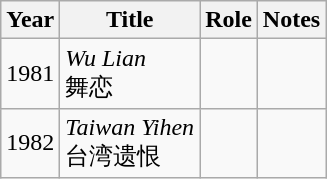<table class="wikitable sortable">
<tr>
<th>Year</th>
<th>Title</th>
<th>Role</th>
<th class="unsortable">Notes</th>
</tr>
<tr>
<td>1981</td>
<td><em>Wu Lian</em><br>舞恋</td>
<td></td>
<td></td>
</tr>
<tr>
<td>1982</td>
<td><em>Taiwan Yihen</em><br>台湾遗恨</td>
<td></td>
<td></td>
</tr>
</table>
